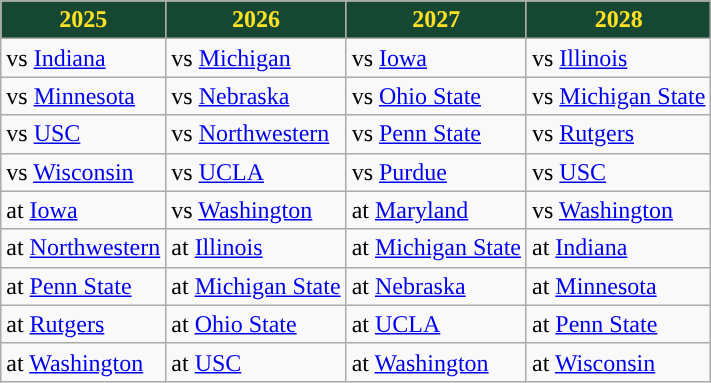<table class="wikitable sortable">
<tr>
<th style="background:#154733; color:#FEE123;">2025</th>
<th style="background:#154733; color:#FEE123;">2026</th>
<th style="background:#154733; color:#FEE123;">2027</th>
<th style="background:#154733; color:#FEE123;">2028</th>
</tr>
<tr>
<td>vs <a href='#'>Indiana</a></td>
<td>vs <a href='#'>Michigan</a></td>
<td>vs <a href='#'>Iowa</a></td>
<td>vs <a href='#'>Illinois</a></td>
</tr>
<tr>
<td>vs <a href='#'>Minnesota</a></td>
<td>vs <a href='#'>Nebraska</a></td>
<td>vs <a href='#'>Ohio State</a></td>
<td>vs <a href='#'>Michigan State</a></td>
</tr>
<tr>
<td>vs <a href='#'>USC</a></td>
<td>vs <a href='#'>Northwestern</a></td>
<td>vs <a href='#'>Penn State</a></td>
<td>vs <a href='#'>Rutgers</a></td>
</tr>
<tr>
<td>vs <a href='#'>Wisconsin</a></td>
<td>vs <a href='#'>UCLA</a></td>
<td>vs <a href='#'>Purdue</a></td>
<td>vs <a href='#'>USC</a></td>
</tr>
<tr>
<td>at <a href='#'>Iowa</a></td>
<td>vs <a href='#'>Washington</a></td>
<td>at <a href='#'>Maryland</a></td>
<td>vs <a href='#'>Washington</a></td>
</tr>
<tr>
<td>at <a href='#'>Northwestern</a></td>
<td>at <a href='#'>Illinois</a></td>
<td>at <a href='#'>Michigan State</a></td>
<td>at <a href='#'>Indiana</a></td>
</tr>
<tr>
<td>at <a href='#'>Penn State</a></td>
<td>at <a href='#'>Michigan State</a></td>
<td>at <a href='#'>Nebraska</a></td>
<td>at <a href='#'>Minnesota</a></td>
</tr>
<tr>
<td>at <a href='#'>Rutgers</a></td>
<td>at <a href='#'>Ohio State</a></td>
<td>at <a href='#'>UCLA</a></td>
<td>at <a href='#'>Penn State</a></td>
</tr>
<tr>
<td>at <a href='#'>Washington</a></td>
<td>at <a href='#'>USC</a></td>
<td>at <a href='#'>Washington</a></td>
<td>at <a href='#'>Wisconsin</a></td>
</tr>
</table>
